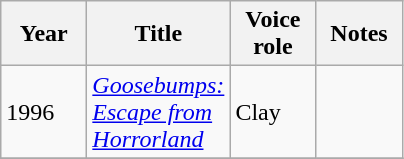<table class="wikitable sortable">
<tr>
<th width=50>Year</th>
<th width=50>Title</th>
<th width=50>Voice role</th>
<th width=50 class="unsortable">Notes</th>
</tr>
<tr>
<td>1996</td>
<td><em><a href='#'>Goosebumps: Escape from Horrorland</a></em></td>
<td>Clay</td>
<td></td>
</tr>
<tr>
</tr>
</table>
